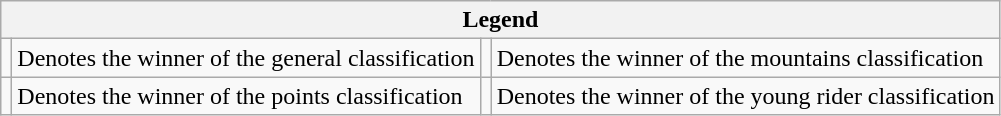<table class="wikitable">
<tr>
<th colspan="4">Legend</th>
</tr>
<tr>
<td></td>
<td>Denotes the winner of the general classification</td>
<td></td>
<td>Denotes the winner of the mountains classification</td>
</tr>
<tr>
<td></td>
<td>Denotes the winner of the points classification</td>
<td></td>
<td>Denotes the winner of the young rider classification</td>
</tr>
</table>
